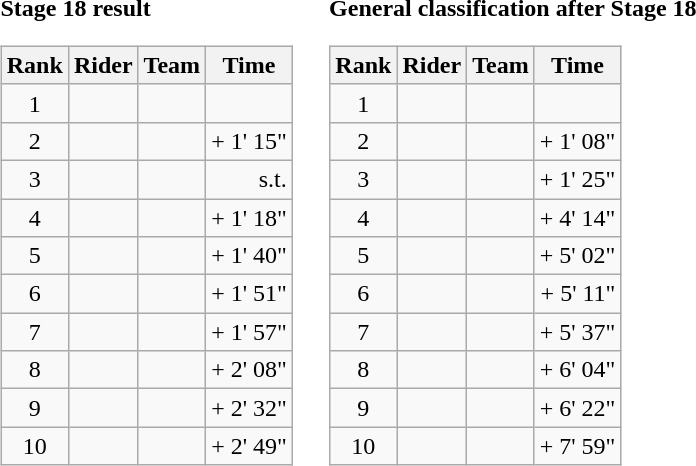<table>
<tr>
<td><strong>Stage 18 result</strong><br><table class="wikitable">
<tr>
<th scope="col">Rank</th>
<th scope="col">Rider</th>
<th scope="col">Team</th>
<th scope="col">Time</th>
</tr>
<tr>
<td style="text-align:center;">1</td>
<td></td>
<td></td>
<td style="text-align:right;"></td>
</tr>
<tr>
<td style="text-align:center;">2</td>
<td></td>
<td></td>
<td style="text-align:right;">+ 1' 15"</td>
</tr>
<tr>
<td style="text-align:center;">3</td>
<td></td>
<td></td>
<td style="text-align:right;">s.t.</td>
</tr>
<tr>
<td style="text-align:center;">4</td>
<td></td>
<td></td>
<td style="text-align:right;">+ 1' 18"</td>
</tr>
<tr>
<td style="text-align:center;">5</td>
<td></td>
<td></td>
<td style="text-align:right;">+ 1' 40"</td>
</tr>
<tr>
<td style="text-align:center;">6</td>
<td></td>
<td></td>
<td style="text-align:right;">+ 1' 51"</td>
</tr>
<tr>
<td style="text-align:center;">7</td>
<td></td>
<td></td>
<td style="text-align:right;">+ 1' 57"</td>
</tr>
<tr>
<td style="text-align:center;">8</td>
<td></td>
<td></td>
<td style="text-align:right;">+ 2' 08"</td>
</tr>
<tr>
<td style="text-align:center;">9</td>
<td></td>
<td></td>
<td style="text-align:right;">+ 2' 32"</td>
</tr>
<tr>
<td style="text-align:center;">10</td>
<td></td>
<td></td>
<td style="text-align:right;">+ 2' 49"</td>
</tr>
</table>
</td>
<td></td>
<td><strong>General classification after Stage 18</strong><br><table class="wikitable">
<tr>
<th scope="col">Rank</th>
<th scope="col">Rider</th>
<th scope="col">Team</th>
<th scope="col">Time</th>
</tr>
<tr>
<td style="text-align:center;">1</td>
<td></td>
<td></td>
<td style="text-align:right;"></td>
</tr>
<tr>
<td style="text-align:center;">2</td>
<td></td>
<td></td>
<td style="text-align:right;">+ 1' 08"</td>
</tr>
<tr>
<td style="text-align:center;">3</td>
<td></td>
<td></td>
<td style="text-align:right;">+ 1' 25"</td>
</tr>
<tr>
<td style="text-align:center;">4</td>
<td></td>
<td></td>
<td style="text-align:right;">+ 4' 14"</td>
</tr>
<tr>
<td style="text-align:center;">5</td>
<td></td>
<td></td>
<td style="text-align:right;">+ 5' 02"</td>
</tr>
<tr>
<td style="text-align:center;">6</td>
<td></td>
<td></td>
<td style="text-align:right;">+ 5' 11"</td>
</tr>
<tr>
<td style="text-align:center;">7</td>
<td></td>
<td></td>
<td style="text-align:right;">+ 5' 37"</td>
</tr>
<tr>
<td style="text-align:center;">8</td>
<td></td>
<td></td>
<td style="text-align:right;">+ 6' 04"</td>
</tr>
<tr>
<td style="text-align:center;">9</td>
<td></td>
<td></td>
<td style="text-align:right;">+ 6' 22"</td>
</tr>
<tr>
<td style="text-align:center;">10</td>
<td></td>
<td></td>
<td style="text-align:right;">+ 7' 59"</td>
</tr>
</table>
</td>
</tr>
</table>
